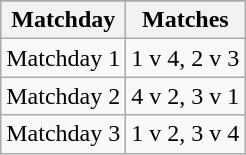<table class="wikitable" style="text-align:center">
<tr>
</tr>
<tr>
<th>Matchday</th>
<th>Matches</th>
</tr>
<tr>
<td>Matchday 1</td>
<td>1 v 4, 2 v 3</td>
</tr>
<tr>
<td>Matchday 2</td>
<td>4 v 2, 3 v 1</td>
</tr>
<tr>
<td>Matchday 3</td>
<td>1 v 2, 3 v 4</td>
</tr>
</table>
